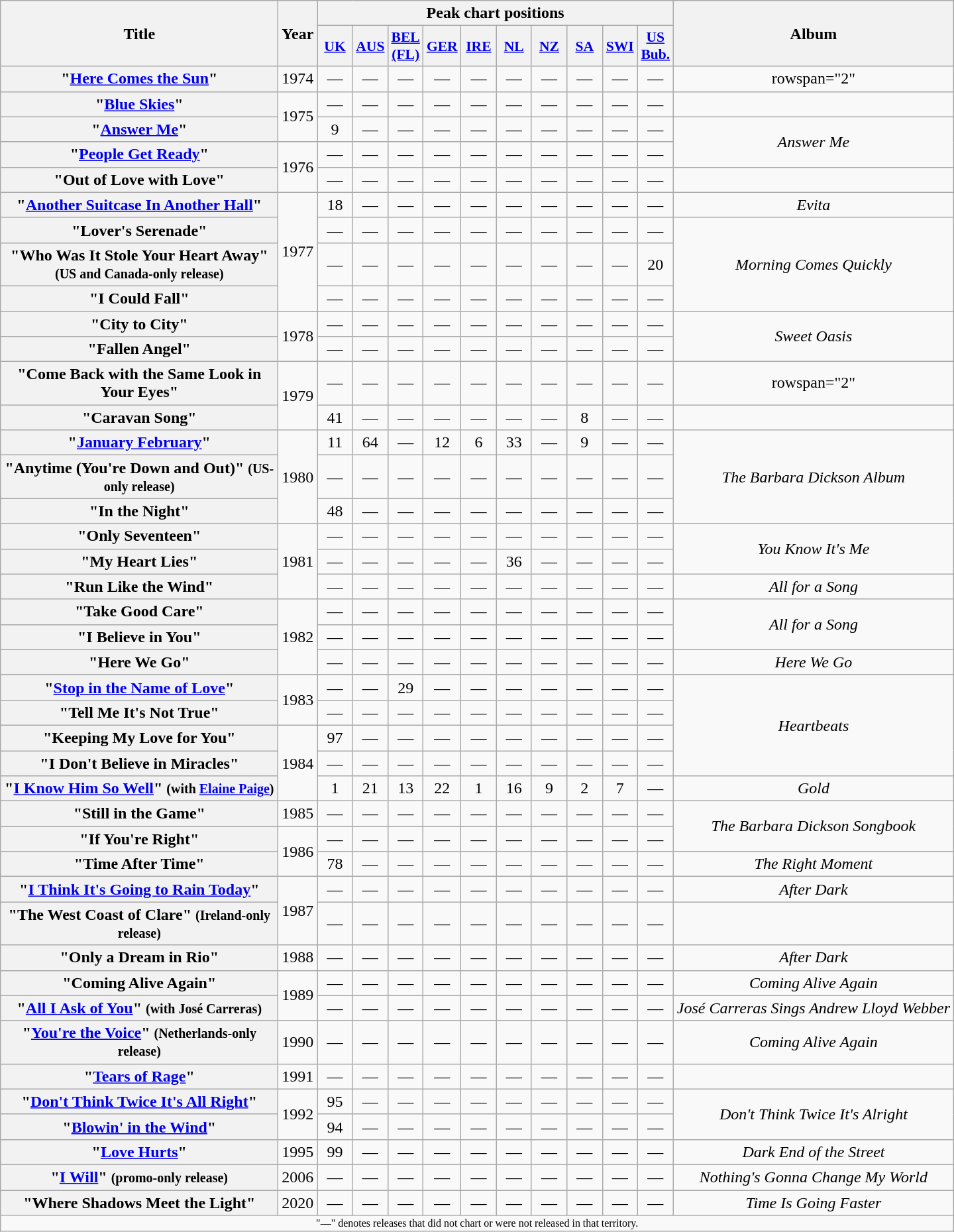<table class="wikitable plainrowheaders" style="text-align:center;">
<tr>
<th rowspan="2" scope="col" style="width:17em;">Title</th>
<th rowspan="2" scope="col" style="width:2em;">Year</th>
<th colspan="10">Peak chart positions</th>
<th rowspan="2">Album</th>
</tr>
<tr>
<th scope="col" style="width:2em;font-size:90%;"><a href='#'>UK</a><br></th>
<th scope="col" style="width:2em;font-size:90%;"><a href='#'>AUS</a><br></th>
<th scope="col" style="width:2em;font-size:90%;"><a href='#'>BEL<br>(FL)</a><br></th>
<th scope="col" style="width:2em;font-size:90%;"><a href='#'>GER</a><br></th>
<th scope="col" style="width:2em;font-size:90%;"><a href='#'>IRE</a><br></th>
<th scope="col" style="width:2em;font-size:90%;"><a href='#'>NL</a><br></th>
<th scope="col" style="width:2em;font-size:90%;"><a href='#'>NZ</a><br></th>
<th scope="col" style="width:2em;font-size:90%;"><a href='#'>SA</a><br></th>
<th scope="col" style="width:2em;font-size:90%;"><a href='#'>SWI</a><br></th>
<th scope="col" style="width:2em;font-size:90%;"><a href='#'>US<br>Bub.</a><br></th>
</tr>
<tr>
<th scope="row">"<a href='#'>Here Comes the Sun</a>"</th>
<td>1974</td>
<td>—</td>
<td>—</td>
<td>—</td>
<td>—</td>
<td>—</td>
<td>—</td>
<td>—</td>
<td>—</td>
<td>—</td>
<td>—</td>
<td>rowspan="2" </td>
</tr>
<tr>
<th scope="row">"<a href='#'>Blue Skies</a>"</th>
<td rowspan="2">1975</td>
<td>—</td>
<td>—</td>
<td>—</td>
<td>—</td>
<td>—</td>
<td>—</td>
<td>—</td>
<td>—</td>
<td>—</td>
<td>—</td>
</tr>
<tr>
<th scope="row">"<a href='#'>Answer Me</a>"</th>
<td>9</td>
<td>—</td>
<td>—</td>
<td>—</td>
<td>—</td>
<td>—</td>
<td>—</td>
<td>—</td>
<td>—</td>
<td>—</td>
<td rowspan="2"><em>Answer Me</em></td>
</tr>
<tr>
<th scope="row">"<a href='#'>People Get Ready</a>"</th>
<td rowspan="2">1976</td>
<td>—</td>
<td>—</td>
<td>—</td>
<td>—</td>
<td>—</td>
<td>—</td>
<td>—</td>
<td>—</td>
<td>—</td>
<td>—</td>
</tr>
<tr>
<th scope="row">"Out of Love with Love"</th>
<td>—</td>
<td>—</td>
<td>—</td>
<td>—</td>
<td>—</td>
<td>—</td>
<td>—</td>
<td>—</td>
<td>—</td>
<td>—</td>
<td></td>
</tr>
<tr>
<th scope="row">"<a href='#'>Another Suitcase In Another Hall</a>"</th>
<td rowspan="4">1977</td>
<td>18</td>
<td>—</td>
<td>—</td>
<td>—</td>
<td>—</td>
<td>—</td>
<td>—</td>
<td>—</td>
<td>—</td>
<td>—</td>
<td><em>Evita</em></td>
</tr>
<tr>
<th scope="row">"Lover's Serenade"</th>
<td>—</td>
<td>—</td>
<td>—</td>
<td>—</td>
<td>—</td>
<td>—</td>
<td>—</td>
<td>—</td>
<td>—</td>
<td>—</td>
<td rowspan="3"><em>Morning Comes Quickly</em></td>
</tr>
<tr>
<th scope="row">"Who Was It Stole Your Heart Away" <small>(US and Canada-only release)</small></th>
<td>—</td>
<td>—</td>
<td>—</td>
<td>—</td>
<td>—</td>
<td>—</td>
<td>—</td>
<td>—</td>
<td>—</td>
<td>20</td>
</tr>
<tr>
<th scope="row">"I Could Fall"</th>
<td>—</td>
<td>—</td>
<td>—</td>
<td>—</td>
<td>—</td>
<td>—</td>
<td>—</td>
<td>—</td>
<td>—</td>
<td>—</td>
</tr>
<tr>
<th scope="row">"City to City"</th>
<td rowspan="2">1978</td>
<td>—</td>
<td>—</td>
<td>—</td>
<td>—</td>
<td>—</td>
<td>—</td>
<td>—</td>
<td>—</td>
<td>—</td>
<td>—</td>
<td rowspan="2"><em>Sweet Oasis</em></td>
</tr>
<tr>
<th scope="row">"Fallen Angel"</th>
<td>—</td>
<td>—</td>
<td>—</td>
<td>—</td>
<td>—</td>
<td>—</td>
<td>—</td>
<td>—</td>
<td>—</td>
<td>—</td>
</tr>
<tr>
<th scope="row">"Come Back with the Same Look in Your Eyes"</th>
<td rowspan="2">1979</td>
<td>—</td>
<td>—</td>
<td>—</td>
<td>—</td>
<td>—</td>
<td>—</td>
<td>—</td>
<td>—</td>
<td>—</td>
<td>—</td>
<td>rowspan="2" </td>
</tr>
<tr>
<th scope="row">"Caravan Song"</th>
<td>41</td>
<td>—</td>
<td>—</td>
<td>—</td>
<td>—</td>
<td>—</td>
<td>—</td>
<td>8</td>
<td>—</td>
<td>—</td>
</tr>
<tr>
<th scope="row">"<a href='#'>January February</a>"</th>
<td rowspan="3">1980</td>
<td>11</td>
<td>64</td>
<td>—</td>
<td>12</td>
<td>6</td>
<td>33</td>
<td>—</td>
<td>9</td>
<td>—</td>
<td>—</td>
<td rowspan="3"><em>The Barbara Dickson Album</em></td>
</tr>
<tr>
<th scope="row">"Anytime (You're Down and Out)" <small>(US-only release)</small></th>
<td>—</td>
<td>—</td>
<td>—</td>
<td>—</td>
<td>—</td>
<td>—</td>
<td>—</td>
<td>—</td>
<td>—</td>
<td>—</td>
</tr>
<tr>
<th scope="row">"In the Night"</th>
<td>48</td>
<td>—</td>
<td>—</td>
<td>—</td>
<td>—</td>
<td>—</td>
<td>—</td>
<td>—</td>
<td>—</td>
<td>—</td>
</tr>
<tr>
<th scope="row">"Only Seventeen"</th>
<td rowspan="3">1981</td>
<td>—</td>
<td>—</td>
<td>—</td>
<td>—</td>
<td>—</td>
<td>—</td>
<td>—</td>
<td>—</td>
<td>—</td>
<td>—</td>
<td rowspan="2"><em>You Know It's Me</em></td>
</tr>
<tr>
<th scope="row">"My Heart Lies"</th>
<td>—</td>
<td>—</td>
<td>—</td>
<td>—</td>
<td>—</td>
<td>36</td>
<td>—</td>
<td>—</td>
<td>—</td>
<td>—</td>
</tr>
<tr>
<th scope="row">"Run Like the Wind"</th>
<td>—</td>
<td>—</td>
<td>—</td>
<td>—</td>
<td>—</td>
<td>—</td>
<td>—</td>
<td>—</td>
<td>—</td>
<td>—</td>
<td><em>All for a Song</em></td>
</tr>
<tr>
<th scope="row">"Take Good Care"</th>
<td rowspan="3">1982</td>
<td>—</td>
<td>—</td>
<td>—</td>
<td>—</td>
<td>—</td>
<td>—</td>
<td>—</td>
<td>—</td>
<td>—</td>
<td>—</td>
<td rowspan="2"><em>All for a Song</em></td>
</tr>
<tr>
<th scope="row">"I Believe in You"</th>
<td>—</td>
<td>—</td>
<td>—</td>
<td>—</td>
<td>—</td>
<td>—</td>
<td>—</td>
<td>—</td>
<td>—</td>
<td>—</td>
</tr>
<tr>
<th scope="row">"Here We Go"</th>
<td>—</td>
<td>—</td>
<td>—</td>
<td>—</td>
<td>—</td>
<td>—</td>
<td>—</td>
<td>—</td>
<td>—</td>
<td>—</td>
<td><em>Here We Go</em></td>
</tr>
<tr>
<th scope="row">"<a href='#'>Stop in the Name of Love</a>"</th>
<td rowspan="2">1983</td>
<td>—</td>
<td>—</td>
<td>29</td>
<td>—</td>
<td>—</td>
<td>—</td>
<td>—</td>
<td>—</td>
<td>—</td>
<td>—</td>
<td rowspan="4"><em>Heartbeats</em></td>
</tr>
<tr>
<th scope="row">"Tell Me It's Not True"</th>
<td>—</td>
<td>—</td>
<td>—</td>
<td>—</td>
<td>—</td>
<td>—</td>
<td>—</td>
<td>—</td>
<td>—</td>
<td>—</td>
</tr>
<tr>
<th scope="row">"Keeping My Love for You"</th>
<td rowspan="3">1984</td>
<td>97</td>
<td>—</td>
<td>—</td>
<td>—</td>
<td>—</td>
<td>—</td>
<td>—</td>
<td>—</td>
<td>—</td>
<td>—</td>
</tr>
<tr>
<th scope="row">"I Don't Believe in Miracles"</th>
<td>—</td>
<td>—</td>
<td>—</td>
<td>—</td>
<td>—</td>
<td>—</td>
<td>—</td>
<td>—</td>
<td>—</td>
<td>—</td>
</tr>
<tr>
<th scope="row">"<a href='#'>I Know Him So Well</a>" <small>(with <a href='#'>Elaine Paige</a>)</small></th>
<td>1</td>
<td>21</td>
<td>13</td>
<td>22</td>
<td>1</td>
<td>16</td>
<td>9</td>
<td>2</td>
<td>7</td>
<td>—</td>
<td><em>Gold</em></td>
</tr>
<tr>
<th scope="row">"Still in the Game"</th>
<td>1985</td>
<td>—</td>
<td>—</td>
<td>—</td>
<td>—</td>
<td>—</td>
<td>—</td>
<td>—</td>
<td>—</td>
<td>—</td>
<td>—</td>
<td rowspan="2"><em>The Barbara Dickson Songbook</em></td>
</tr>
<tr>
<th scope="row">"If You're Right"</th>
<td rowspan="2">1986</td>
<td>—</td>
<td>—</td>
<td>—</td>
<td>—</td>
<td>—</td>
<td>—</td>
<td>—</td>
<td>—</td>
<td>—</td>
<td>—</td>
</tr>
<tr>
<th scope="row">"Time After Time"</th>
<td>78</td>
<td>—</td>
<td>—</td>
<td>—</td>
<td>—</td>
<td>—</td>
<td>—</td>
<td>—</td>
<td>—</td>
<td>—</td>
<td><em>The Right Moment</em></td>
</tr>
<tr>
<th scope="row">"<a href='#'>I Think It's Going to Rain Today</a>"</th>
<td rowspan="2">1987</td>
<td>—</td>
<td>—</td>
<td>—</td>
<td>—</td>
<td>—</td>
<td>—</td>
<td>—</td>
<td>—</td>
<td>—</td>
<td>—</td>
<td><em>After Dark</em></td>
</tr>
<tr>
<th scope="row">"The West Coast of Clare" <small>(Ireland-only release)</small></th>
<td>—</td>
<td>—</td>
<td>—</td>
<td>—</td>
<td>—</td>
<td>—</td>
<td>—</td>
<td>—</td>
<td>—</td>
<td>—</td>
<td></td>
</tr>
<tr>
<th scope="row">"Only a Dream in Rio"</th>
<td>1988</td>
<td>—</td>
<td>—</td>
<td>—</td>
<td>—</td>
<td>—</td>
<td>—</td>
<td>—</td>
<td>—</td>
<td>—</td>
<td>—</td>
<td><em>After Dark</em></td>
</tr>
<tr>
<th scope="row">"Coming Alive Again"</th>
<td rowspan="2">1989</td>
<td>—</td>
<td>—</td>
<td>—</td>
<td>—</td>
<td>—</td>
<td>—</td>
<td>—</td>
<td>—</td>
<td>—</td>
<td>—</td>
<td><em>Coming Alive Again</em></td>
</tr>
<tr>
<th scope="row">"<a href='#'>All I Ask of You</a>" <small>(with José Carreras)</small></th>
<td>—</td>
<td>—</td>
<td>—</td>
<td>—</td>
<td>—</td>
<td>—</td>
<td>—</td>
<td>—</td>
<td>—</td>
<td>—</td>
<td><em>José Carreras Sings Andrew Lloyd Webber</em></td>
</tr>
<tr>
<th scope="row">"<a href='#'>You're the Voice</a>" <small>(Netherlands-only release)</small></th>
<td>1990</td>
<td>—</td>
<td>—</td>
<td>—</td>
<td>—</td>
<td>—</td>
<td>—</td>
<td>—</td>
<td>—</td>
<td>—</td>
<td>—</td>
<td><em>Coming Alive Again</em></td>
</tr>
<tr>
<th scope="row">"<a href='#'>Tears of Rage</a>"</th>
<td>1991</td>
<td>—</td>
<td>—</td>
<td>—</td>
<td>—</td>
<td>—</td>
<td>—</td>
<td>—</td>
<td>—</td>
<td>—</td>
<td>—</td>
<td></td>
</tr>
<tr>
<th scope="row">"<a href='#'>Don't Think Twice It's All Right</a>"</th>
<td rowspan="2">1992</td>
<td>95</td>
<td>—</td>
<td>—</td>
<td>—</td>
<td>—</td>
<td>—</td>
<td>—</td>
<td>—</td>
<td>—</td>
<td>—</td>
<td rowspan="2"><em>Don't Think Twice It's Alright</em></td>
</tr>
<tr>
<th scope="row">"<a href='#'>Blowin' in the Wind</a>"</th>
<td>94</td>
<td>—</td>
<td>—</td>
<td>—</td>
<td>—</td>
<td>—</td>
<td>—</td>
<td>—</td>
<td>—</td>
<td>—</td>
</tr>
<tr>
<th scope="row">"<a href='#'>Love Hurts</a>"</th>
<td>1995</td>
<td>99</td>
<td>—</td>
<td>—</td>
<td>—</td>
<td>—</td>
<td>—</td>
<td>—</td>
<td>—</td>
<td>—</td>
<td>—</td>
<td><em>Dark End of the Street</em></td>
</tr>
<tr>
<th scope="row">"<a href='#'>I Will</a>" <small>(promo-only release)</small></th>
<td>2006</td>
<td>—</td>
<td>—</td>
<td>—</td>
<td>—</td>
<td>—</td>
<td>—</td>
<td>—</td>
<td>—</td>
<td>—</td>
<td>—</td>
<td><em>Nothing's Gonna Change My World</em></td>
</tr>
<tr>
<th scope="row">"Where Shadows Meet the Light"</th>
<td>2020</td>
<td>—</td>
<td>—</td>
<td>—</td>
<td>—</td>
<td>—</td>
<td>—</td>
<td>—</td>
<td>—</td>
<td>—</td>
<td>—</td>
<td><em>Time Is Going Faster</em></td>
</tr>
<tr>
<td colspan="13" style="font-size:8pt">"—" denotes releases that did not chart or were not released in that territory.</td>
</tr>
</table>
